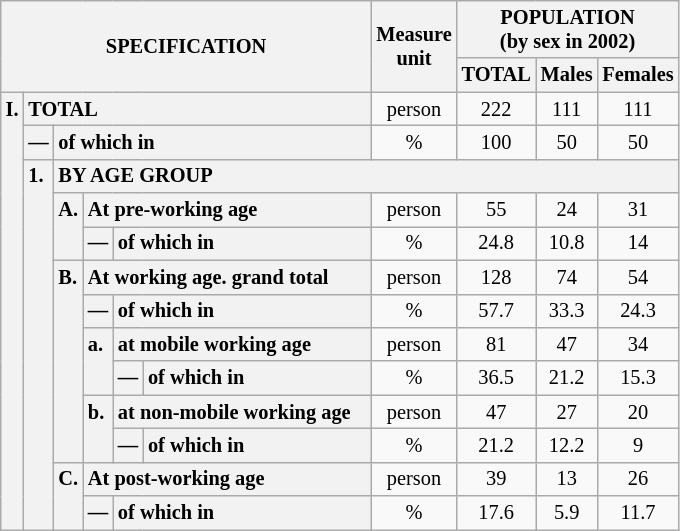<table class="wikitable" style="font-size:85%; text-align:center">
<tr>
<th rowspan="2" colspan="6">SPECIFICATION</th>
<th rowspan="2">Measure<br> unit</th>
<th colspan="3" rowspan="1">POPULATION<br> (by sex in 2002)</th>
</tr>
<tr>
<th>TOTAL</th>
<th>Males</th>
<th>Females</th>
</tr>
<tr>
<th style="text-align:left" valign="top" rowspan="13">I.</th>
<th style="text-align:left" colspan="5">TOTAL</th>
<td>person</td>
<td>222</td>
<td>111</td>
<td>111</td>
</tr>
<tr>
<th style="text-align:left" valign="top">—</th>
<th style="text-align:left" colspan="4">of which in</th>
<td>%</td>
<td>100</td>
<td>50</td>
<td>50</td>
</tr>
<tr>
<th style="text-align:left" valign="top" rowspan="11">1.</th>
<th style="text-align:left" colspan="19">BY AGE GROUP</th>
</tr>
<tr>
<th style="text-align:left" valign="top" rowspan="2">A.</th>
<th style="text-align:left" colspan="3">At pre-working age</th>
<td>person</td>
<td>55</td>
<td>24</td>
<td>31</td>
</tr>
<tr>
<th style="text-align:left" valign="top">—</th>
<th style="text-align:left" valign="top" colspan="2">of which in</th>
<td>%</td>
<td>24.8</td>
<td>10.8</td>
<td>14</td>
</tr>
<tr>
<th style="text-align:left" valign="top" rowspan="6">B.</th>
<th style="text-align:left" colspan="3">At working age. grand total</th>
<td>person</td>
<td>128</td>
<td>74</td>
<td>54</td>
</tr>
<tr>
<th style="text-align:left" valign="top">—</th>
<th style="text-align:left" valign="top" colspan="2">of which in</th>
<td>%</td>
<td>57.7</td>
<td>33.3</td>
<td>24.3</td>
</tr>
<tr>
<th style="text-align:left" valign="top" rowspan="2">a.</th>
<th style="text-align:left" colspan="2">at mobile working age</th>
<td>person</td>
<td>81</td>
<td>47</td>
<td>34</td>
</tr>
<tr>
<th style="text-align:left" valign="top">—</th>
<th style="text-align:left" valign="top" colspan="1">of which in                        </th>
<td>%</td>
<td>36.5</td>
<td>21.2</td>
<td>15.3</td>
</tr>
<tr>
<th style="text-align:left" valign="top" rowspan="2">b.</th>
<th style="text-align:left" colspan="2">at non-mobile working age</th>
<td>person</td>
<td>47</td>
<td>27</td>
<td>20</td>
</tr>
<tr>
<th style="text-align:left" valign="top">—</th>
<th style="text-align:left" valign="top" colspan="1">of which in                        </th>
<td>%</td>
<td>21.2</td>
<td>12.2</td>
<td>9</td>
</tr>
<tr>
<th style="text-align:left" valign="top" rowspan="2">C.</th>
<th style="text-align:left" colspan="3">At post-working age</th>
<td>person</td>
<td>39</td>
<td>13</td>
<td>26</td>
</tr>
<tr>
<th style="text-align:left" valign="top">—</th>
<th style="text-align:left" valign="top" colspan="2">of which in</th>
<td>%</td>
<td>17.6</td>
<td>5.9</td>
<td>11.7</td>
</tr>
</table>
